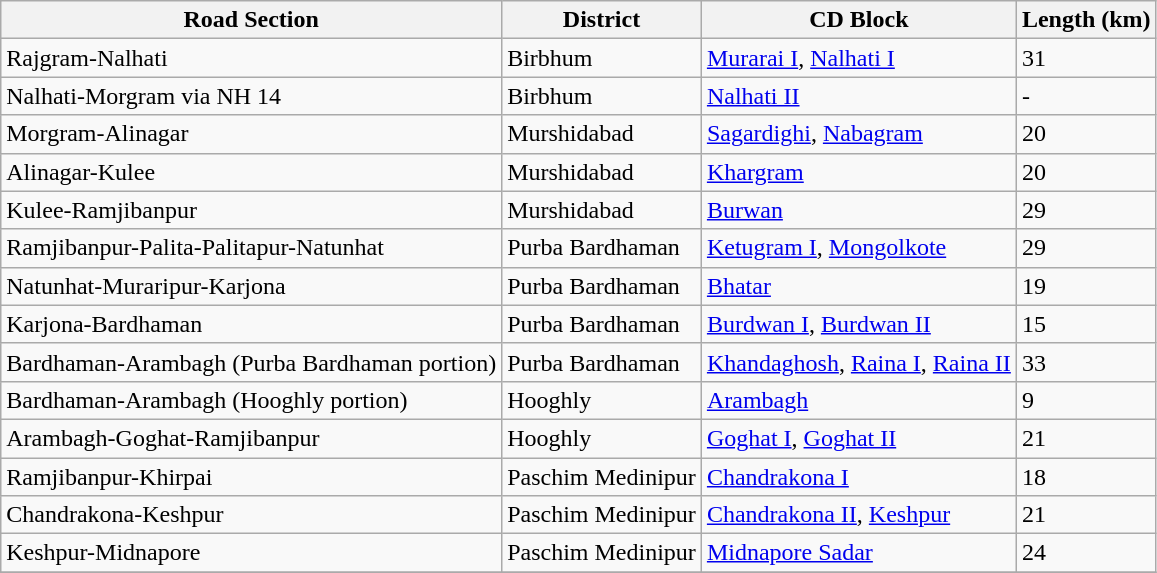<table class="wikitable sortable">
<tr>
<th>Road Section</th>
<th>District</th>
<th>CD Block</th>
<th>Length (km)</th>
</tr>
<tr>
<td>Rajgram-Nalhati</td>
<td>Birbhum</td>
<td><a href='#'>Murarai I</a>, <a href='#'>Nalhati I</a></td>
<td>31</td>
</tr>
<tr>
<td>Nalhati-Morgram via NH 14</td>
<td>Birbhum</td>
<td><a href='#'>Nalhati II</a></td>
<td>-</td>
</tr>
<tr>
<td>Morgram-Alinagar</td>
<td>Murshidabad</td>
<td><a href='#'>Sagardighi</a>, <a href='#'>Nabagram</a></td>
<td>20</td>
</tr>
<tr>
<td>Alinagar-Kulee</td>
<td>Murshidabad</td>
<td><a href='#'>Khargram</a></td>
<td>20</td>
</tr>
<tr>
<td>Kulee-Ramjibanpur</td>
<td>Murshidabad</td>
<td><a href='#'>Burwan</a></td>
<td>29</td>
</tr>
<tr>
<td>Ramjibanpur-Palita-Palitapur-Natunhat</td>
<td>Purba Bardhaman</td>
<td><a href='#'>Ketugram I</a>, <a href='#'>Mongolkote</a></td>
<td>29</td>
</tr>
<tr>
<td>Natunhat-Muraripur-Karjona</td>
<td>Purba Bardhaman</td>
<td><a href='#'>Bhatar</a></td>
<td>19</td>
</tr>
<tr>
<td>Karjona-Bardhaman</td>
<td>Purba Bardhaman</td>
<td><a href='#'>Burdwan I</a>, <a href='#'>Burdwan II</a></td>
<td>15</td>
</tr>
<tr>
<td>Bardhaman-Arambagh (Purba Bardhaman portion)</td>
<td>Purba Bardhaman</td>
<td><a href='#'>Khandaghosh</a>, <a href='#'>Raina I</a>, <a href='#'>Raina II</a></td>
<td>33</td>
</tr>
<tr>
<td>Bardhaman-Arambagh (Hooghly portion)</td>
<td>Hooghly</td>
<td><a href='#'>Arambagh</a></td>
<td>9</td>
</tr>
<tr>
<td>Arambagh-Goghat-Ramjibanpur</td>
<td>Hooghly</td>
<td><a href='#'>Goghat I</a>, <a href='#'>Goghat II</a></td>
<td>21</td>
</tr>
<tr>
<td>Ramjibanpur-Khirpai</td>
<td>Paschim Medinipur</td>
<td><a href='#'>Chandrakona I</a></td>
<td>18</td>
</tr>
<tr>
<td>Chandrakona-Keshpur</td>
<td>Paschim Medinipur</td>
<td><a href='#'>Chandrakona II</a>, <a href='#'>Keshpur</a></td>
<td>21</td>
</tr>
<tr>
<td>Keshpur-Midnapore</td>
<td>Paschim Medinipur</td>
<td><a href='#'>Midnapore Sadar</a></td>
<td>24</td>
</tr>
<tr>
</tr>
</table>
